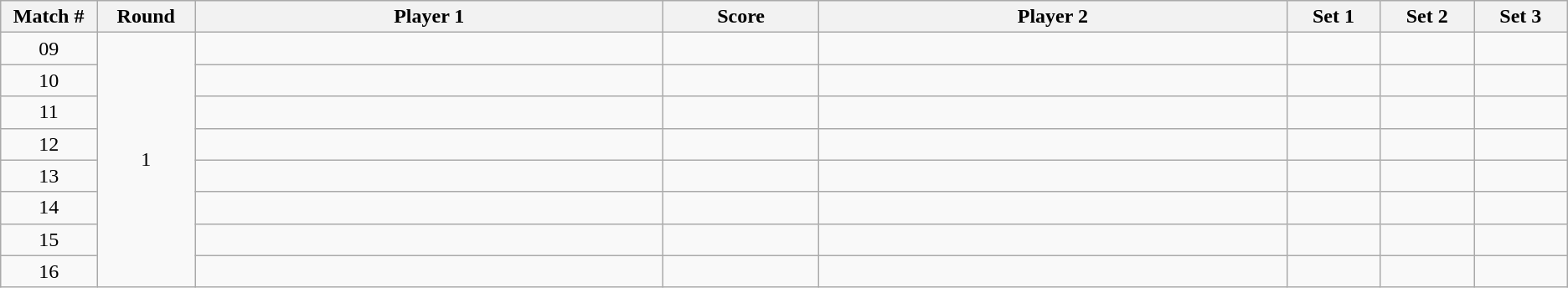<table class="wikitable">
<tr>
<th width="2%">Match #</th>
<th width="2%">Round</th>
<th width="15%">Player 1</th>
<th width="5%">Score</th>
<th width="15%">Player 2</th>
<th width="3%">Set 1</th>
<th width="3%">Set 2</th>
<th width="3%">Set 3</th>
</tr>
<tr style=text-align:center;>
<td>09</td>
<td rowspan=8>1</td>
<td></td>
<td></td>
<td></td>
<td></td>
<td></td>
<td></td>
</tr>
<tr style=text-align:center;>
<td>10</td>
<td></td>
<td></td>
<td></td>
<td></td>
<td></td>
<td></td>
</tr>
<tr style=text-align:center;>
<td>11</td>
<td></td>
<td></td>
<td></td>
<td></td>
<td></td>
<td></td>
</tr>
<tr style=text-align:center;>
<td>12</td>
<td></td>
<td></td>
<td></td>
<td></td>
<td></td>
<td></td>
</tr>
<tr style=text-align:center;>
<td>13</td>
<td></td>
<td></td>
<td></td>
<td></td>
<td></td>
<td></td>
</tr>
<tr style=text-align:center;>
<td>14</td>
<td></td>
<td></td>
<td></td>
<td></td>
<td></td>
<td></td>
</tr>
<tr style=text-align:center;>
<td>15</td>
<td></td>
<td></td>
<td></td>
<td></td>
<td></td>
<td></td>
</tr>
<tr style=text-align:center;>
<td>16</td>
<td></td>
<td></td>
<td></td>
<td></td>
<td></td>
<td></td>
</tr>
</table>
